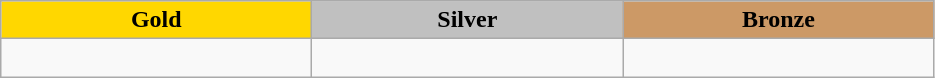<table class="wikitable" style="text-align:left">
<tr align="center">
<td width=200 bgcolor=gold><strong>Gold</strong></td>
<td width=200 bgcolor=silver><strong>Silver</strong></td>
<td width=200 bgcolor=CC9966><strong>Bronze</strong></td>
</tr>
<tr>
<td></td>
<td></td>
<td><br></td>
</tr>
</table>
